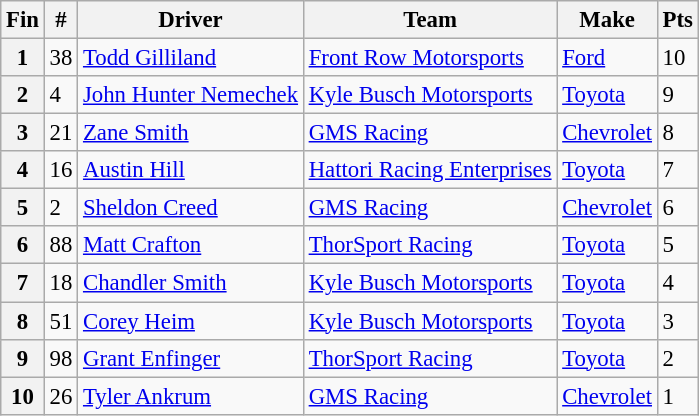<table class="wikitable" style="font-size:95%">
<tr>
<th>Fin</th>
<th>#</th>
<th>Driver</th>
<th>Team</th>
<th>Make</th>
<th>Pts</th>
</tr>
<tr>
<th>1</th>
<td>38</td>
<td><a href='#'>Todd Gilliland</a></td>
<td><a href='#'>Front Row Motorsports</a></td>
<td><a href='#'>Ford</a></td>
<td>10</td>
</tr>
<tr>
<th>2</th>
<td>4</td>
<td><a href='#'>John Hunter Nemechek</a></td>
<td><a href='#'>Kyle Busch Motorsports</a></td>
<td><a href='#'>Toyota</a></td>
<td>9</td>
</tr>
<tr>
<th>3</th>
<td>21</td>
<td><a href='#'>Zane Smith</a></td>
<td><a href='#'>GMS Racing</a></td>
<td><a href='#'>Chevrolet</a></td>
<td>8</td>
</tr>
<tr>
<th>4</th>
<td>16</td>
<td><a href='#'>Austin Hill</a></td>
<td><a href='#'>Hattori Racing Enterprises</a></td>
<td><a href='#'>Toyota</a></td>
<td>7</td>
</tr>
<tr>
<th>5</th>
<td>2</td>
<td><a href='#'>Sheldon Creed</a></td>
<td><a href='#'>GMS Racing</a></td>
<td><a href='#'>Chevrolet</a></td>
<td>6</td>
</tr>
<tr>
<th>6</th>
<td>88</td>
<td><a href='#'>Matt Crafton</a></td>
<td><a href='#'>ThorSport Racing</a></td>
<td><a href='#'>Toyota</a></td>
<td>5</td>
</tr>
<tr>
<th>7</th>
<td>18</td>
<td><a href='#'>Chandler Smith</a></td>
<td><a href='#'>Kyle Busch Motorsports</a></td>
<td><a href='#'>Toyota</a></td>
<td>4</td>
</tr>
<tr>
<th>8</th>
<td>51</td>
<td><a href='#'>Corey Heim</a></td>
<td><a href='#'>Kyle Busch Motorsports</a></td>
<td><a href='#'>Toyota</a></td>
<td>3</td>
</tr>
<tr>
<th>9</th>
<td>98</td>
<td><a href='#'>Grant Enfinger</a></td>
<td><a href='#'>ThorSport Racing</a></td>
<td><a href='#'>Toyota</a></td>
<td>2</td>
</tr>
<tr>
<th>10</th>
<td>26</td>
<td><a href='#'>Tyler Ankrum</a></td>
<td><a href='#'>GMS Racing</a></td>
<td><a href='#'>Chevrolet</a></td>
<td>1</td>
</tr>
</table>
